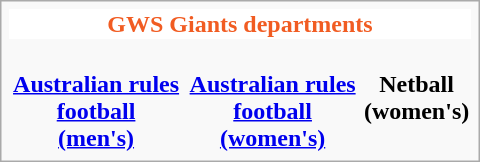<table class="infobox" style="width: 20em; font-size: 95%em;">
<tr style="color:#F15C22; background:#FFFFFF; text-align:center;">
<th colspan="3" style="text-align: center">GWS Giants departments</th>
</tr>
<tr style="text-align: center">
<td><br><strong><a href='#'>Australian rules football<br>(men's)</a></strong></td>
<td><br><strong><a href='#'>Australian rules football<br>(women's)</a></strong></td>
<td><br><strong>Netball<br>(women's)</strong></td>
</tr>
</table>
